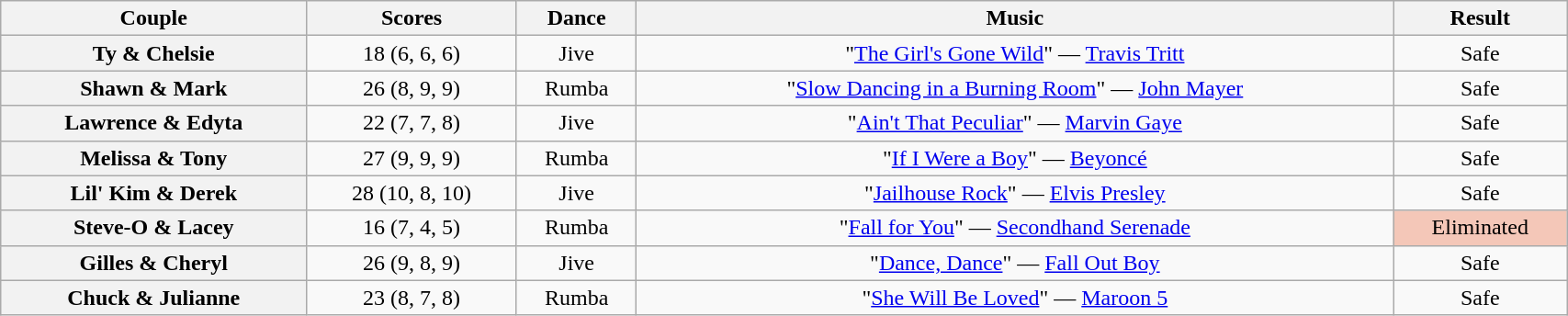<table class="wikitable sortable" style="text-align:center; width:90%">
<tr>
<th scope="col">Couple</th>
<th scope="col">Scores</th>
<th scope="col" class="unsortable">Dance</th>
<th scope="col" class="unsortable">Music</th>
<th scope="col" class="unsortable">Result</th>
</tr>
<tr>
<th scope="row">Ty & Chelsie</th>
<td>18 (6, 6, 6)</td>
<td>Jive</td>
<td>"<a href='#'>The Girl's Gone Wild</a>" — <a href='#'>Travis Tritt</a></td>
<td>Safe</td>
</tr>
<tr>
<th scope="row">Shawn & Mark</th>
<td>26 (8, 9, 9)</td>
<td>Rumba</td>
<td>"<a href='#'>Slow Dancing in a Burning Room</a>" — <a href='#'>John Mayer</a></td>
<td>Safe</td>
</tr>
<tr>
<th scope="row">Lawrence & Edyta</th>
<td>22 (7, 7, 8)</td>
<td>Jive</td>
<td>"<a href='#'>Ain't That Peculiar</a>" — <a href='#'>Marvin Gaye</a></td>
<td>Safe</td>
</tr>
<tr>
<th scope="row">Melissa & Tony</th>
<td>27 (9, 9, 9)</td>
<td>Rumba</td>
<td>"<a href='#'>If I Were a Boy</a>" — <a href='#'>Beyoncé</a></td>
<td>Safe</td>
</tr>
<tr>
<th scope="row">Lil' Kim & Derek</th>
<td>28 (10, 8, 10)</td>
<td>Jive</td>
<td>"<a href='#'>Jailhouse Rock</a>" — <a href='#'>Elvis Presley</a></td>
<td>Safe</td>
</tr>
<tr>
<th scope="row">Steve-O & Lacey</th>
<td>16 (7, 4, 5)</td>
<td>Rumba</td>
<td>"<a href='#'>Fall for You</a>" — <a href='#'>Secondhand Serenade</a></td>
<td bgcolor=f4c7b8>Eliminated</td>
</tr>
<tr>
<th scope="row">Gilles & Cheryl</th>
<td>26 (9, 8, 9)</td>
<td>Jive</td>
<td>"<a href='#'>Dance, Dance</a>" — <a href='#'>Fall Out Boy</a></td>
<td>Safe</td>
</tr>
<tr>
<th scope="row">Chuck & Julianne</th>
<td>23 (8, 7, 8)</td>
<td>Rumba</td>
<td>"<a href='#'>She Will Be Loved</a>" — <a href='#'>Maroon 5</a></td>
<td>Safe</td>
</tr>
</table>
